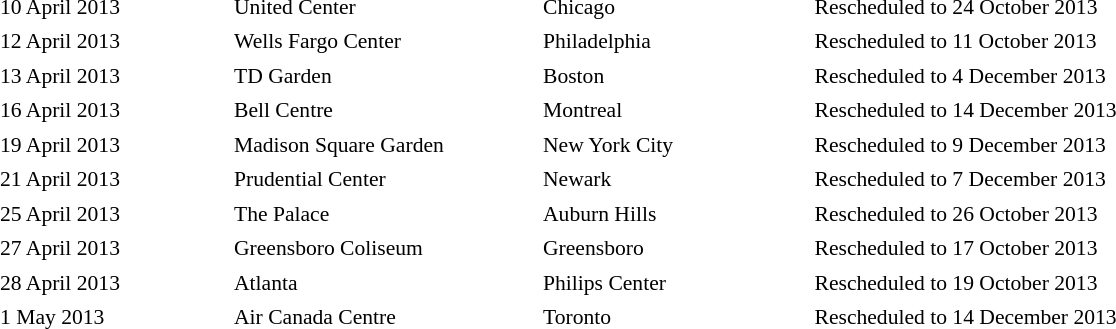<table cellpadding="2" style="border: 0px solid darkgray; font-size:90%">
<tr>
<th width="150"></th>
<th width="200"></th>
<th width="175"></th>
<th width="450"></th>
</tr>
<tr border="0">
<td>10 April 2013</td>
<td>United Center</td>
<td>Chicago</td>
<td>Rescheduled to 24 October 2013</td>
</tr>
<tr>
<td>12 April 2013</td>
<td>Wells Fargo Center</td>
<td>Philadelphia</td>
<td>Rescheduled to 11 October 2013</td>
</tr>
<tr>
<td>13 April 2013</td>
<td>TD Garden</td>
<td>Boston</td>
<td>Rescheduled to 4 December 2013</td>
</tr>
<tr>
<td>16 April 2013</td>
<td>Bell Centre</td>
<td>Montreal</td>
<td>Rescheduled to 14 December 2013</td>
</tr>
<tr>
<td>19 April 2013</td>
<td>Madison Square Garden</td>
<td>New York City</td>
<td>Rescheduled to 9 December 2013</td>
</tr>
<tr>
<td>21 April 2013</td>
<td>Prudential Center</td>
<td>Newark</td>
<td>Rescheduled to 7 December 2013</td>
</tr>
<tr>
<td>25 April 2013</td>
<td>The Palace</td>
<td>Auburn Hills</td>
<td>Rescheduled to 26 October 2013</td>
</tr>
<tr>
<td>27 April 2013</td>
<td>Greensboro Coliseum</td>
<td>Greensboro</td>
<td>Rescheduled to 17 October 2013</td>
</tr>
<tr>
<td>28 April 2013</td>
<td>Atlanta</td>
<td>Philips Center</td>
<td>Rescheduled to 19 October 2013</td>
</tr>
<tr>
<td>1 May 2013</td>
<td>Air Canada Centre</td>
<td>Toronto</td>
<td>Rescheduled to 14 December 2013</td>
</tr>
</table>
